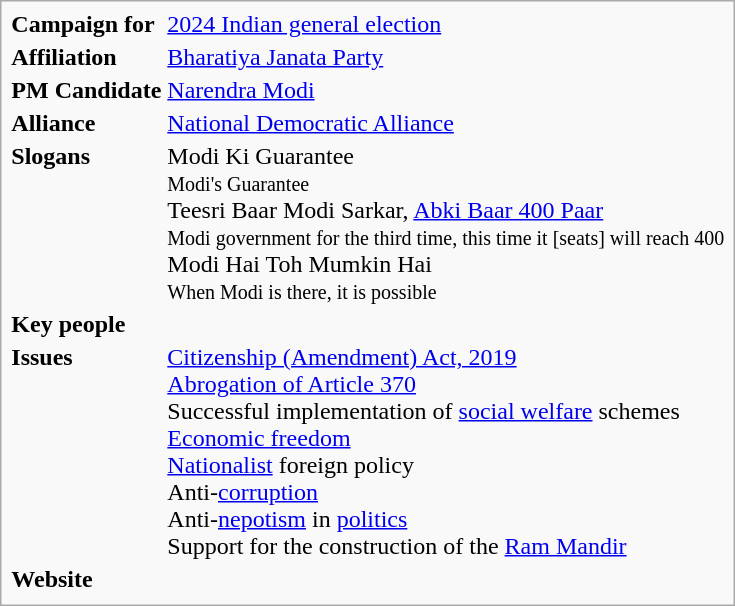<table class="infobox vcard" style="text-align:left;">
<tr>
<th>Campaign for</th>
<td><a href='#'>2024 Indian general election</a></td>
</tr>
<tr>
<th>Affiliation</th>
<td><a href='#'>Bharatiya Janata Party</a></td>
</tr>
<tr>
<th>PM Candidate</th>
<td><a href='#'>Narendra Modi</a><br></td>
</tr>
<tr>
<th>Alliance</th>
<td><a href='#'>National Democratic Alliance</a></td>
</tr>
<tr>
<th>Slogans</th>
<td>Modi Ki Guarantee<br><small>Modi's Guarantee</small><br>Teesri Baar Modi Sarkar, <a href='#'>Abki Baar 400 Paar</a><br><small>Modi government for the third time, this time it [seats] will reach 400</small><br>Modi Hai Toh Mumkin Hai<br><small>When Modi is there, it is possible</small></td>
</tr>
<tr>
<th>Key people</th>
<td></td>
</tr>
<tr>
<th>Issues</th>
<td><a href='#'>Citizenship (Amendment) Act, 2019</a><br><a href='#'>Abrogation of Article 370</a><br>Successful implementation of <a href='#'>social welfare</a> schemes<br><a href='#'>Economic freedom</a><br><a href='#'>Nationalist</a> foreign policy <br> Anti-<a href='#'>corruption</a> <br>Anti-<a href='#'>nepotism</a> in <a href='#'>politics</a> <br> Support for the construction of the <a href='#'>Ram Mandir</a></td>
</tr>
<tr>
<th>Website</th>
<td></td>
</tr>
<tr>
</tr>
</table>
